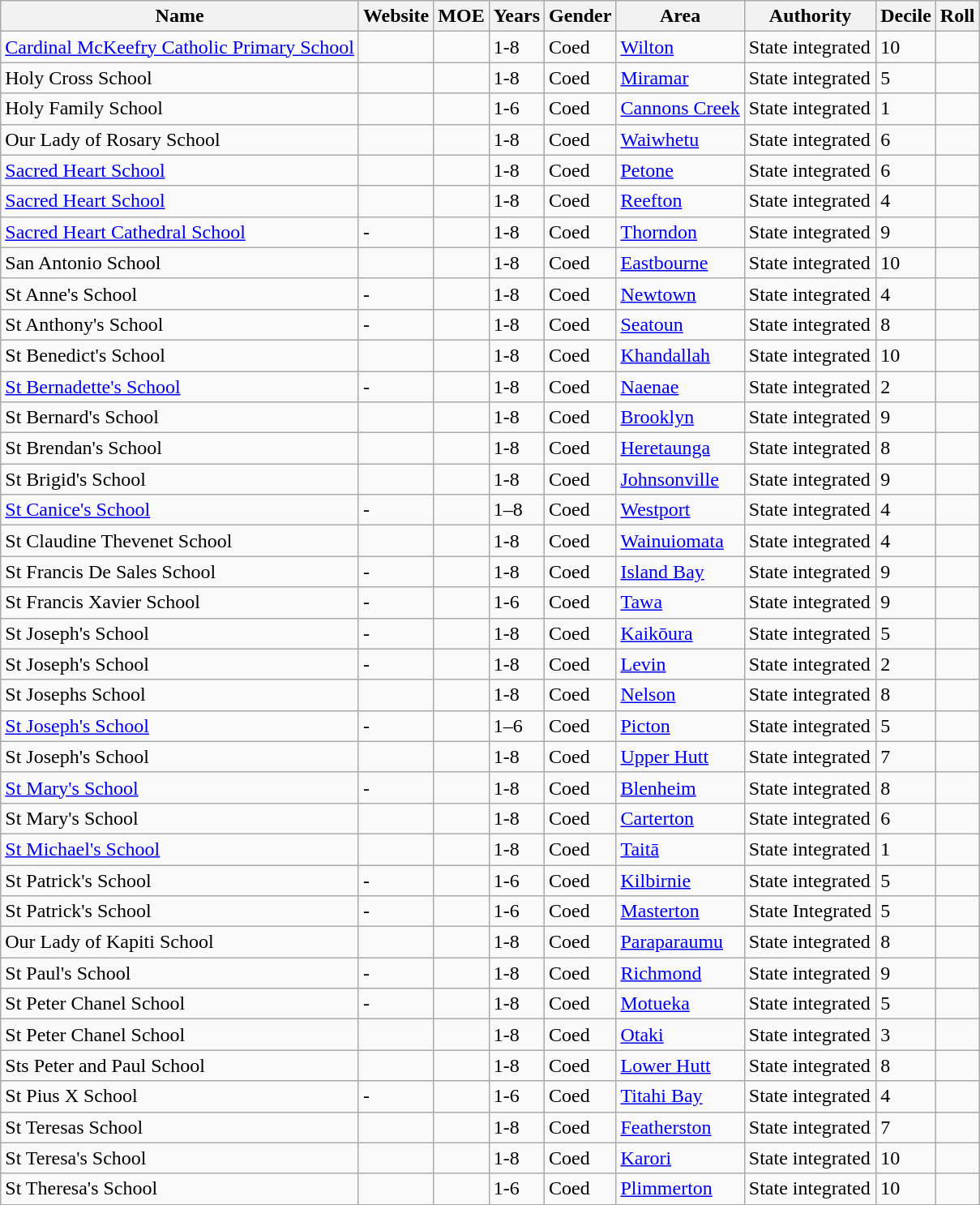<table class="wikitable sortable">
<tr>
<th>Name</th>
<th>Website</th>
<th>MOE</th>
<th>Years</th>
<th>Gender</th>
<th>Area</th>
<th>Authority</th>
<th>Decile</th>
<th>Roll</th>
</tr>
<tr>
<td><a href='#'>Cardinal McKeefry Catholic Primary School</a></td>
<td></td>
<td></td>
<td>1-8</td>
<td>Coed</td>
<td><a href='#'>Wilton</a></td>
<td>State integrated</td>
<td>10</td>
<td></td>
</tr>
<tr>
<td>Holy Cross School</td>
<td></td>
<td></td>
<td>1-8</td>
<td>Coed</td>
<td><a href='#'>Miramar</a></td>
<td>State integrated</td>
<td>5</td>
<td></td>
</tr>
<tr>
<td>Holy Family School</td>
<td></td>
<td></td>
<td>1-6</td>
<td>Coed</td>
<td><a href='#'>Cannons Creek</a></td>
<td>State integrated</td>
<td>1</td>
<td></td>
</tr>
<tr>
<td>Our Lady of Rosary School</td>
<td></td>
<td></td>
<td>1-8</td>
<td>Coed</td>
<td><a href='#'>Waiwhetu</a></td>
<td>State integrated</td>
<td>6</td>
<td></td>
</tr>
<tr>
<td><a href='#'>Sacred Heart School</a></td>
<td></td>
<td></td>
<td>1-8</td>
<td>Coed</td>
<td><a href='#'>Petone</a></td>
<td>State integrated</td>
<td>6</td>
<td></td>
</tr>
<tr>
<td><a href='#'>Sacred Heart School</a></td>
<td></td>
<td></td>
<td>1-8</td>
<td>Coed</td>
<td><a href='#'>Reefton</a></td>
<td>State integrated</td>
<td>4</td>
<td></td>
</tr>
<tr>
<td><a href='#'>Sacred Heart Cathedral School</a></td>
<td>-</td>
<td></td>
<td>1-8</td>
<td>Coed</td>
<td><a href='#'>Thorndon</a></td>
<td>State integrated</td>
<td>9</td>
<td></td>
</tr>
<tr>
<td>San Antonio School</td>
<td></td>
<td></td>
<td>1-8</td>
<td>Coed</td>
<td><a href='#'>Eastbourne</a></td>
<td>State integrated</td>
<td>10</td>
<td></td>
</tr>
<tr>
<td>St Anne's School</td>
<td>-</td>
<td></td>
<td>1-8</td>
<td>Coed</td>
<td><a href='#'>Newtown</a></td>
<td>State integrated</td>
<td>4</td>
<td></td>
</tr>
<tr>
<td>St Anthony's School</td>
<td>-</td>
<td></td>
<td>1-8</td>
<td>Coed</td>
<td><a href='#'>Seatoun</a></td>
<td>State integrated</td>
<td>8</td>
<td></td>
</tr>
<tr>
<td>St Benedict's School</td>
<td></td>
<td></td>
<td>1-8</td>
<td>Coed</td>
<td><a href='#'>Khandallah</a></td>
<td>State integrated</td>
<td>10</td>
<td></td>
</tr>
<tr>
<td><a href='#'>St Bernadette's School</a></td>
<td>-</td>
<td></td>
<td>1-8</td>
<td>Coed</td>
<td><a href='#'>Naenae</a></td>
<td>State integrated</td>
<td>2</td>
<td></td>
</tr>
<tr>
<td>St Bernard's School</td>
<td></td>
<td></td>
<td>1-8</td>
<td>Coed</td>
<td><a href='#'>Brooklyn</a></td>
<td>State integrated</td>
<td>9</td>
<td></td>
</tr>
<tr>
<td>St Brendan's School</td>
<td></td>
<td></td>
<td>1-8</td>
<td>Coed</td>
<td><a href='#'>Heretaunga</a></td>
<td>State integrated</td>
<td>8</td>
<td></td>
</tr>
<tr>
<td>St Brigid's School</td>
<td></td>
<td></td>
<td>1-8</td>
<td>Coed</td>
<td><a href='#'>Johnsonville</a></td>
<td>State integrated</td>
<td>9</td>
<td></td>
</tr>
<tr>
<td><a href='#'>St Canice's School</a></td>
<td>-</td>
<td></td>
<td>1–8</td>
<td>Coed</td>
<td><a href='#'>Westport</a></td>
<td>State integrated</td>
<td>4</td>
<td></td>
</tr>
<tr>
<td>St Claudine Thevenet School</td>
<td></td>
<td></td>
<td>1-8</td>
<td>Coed</td>
<td><a href='#'>Wainuiomata</a></td>
<td>State integrated</td>
<td>4</td>
<td></td>
</tr>
<tr>
<td>St Francis De Sales School</td>
<td>-</td>
<td></td>
<td>1-8</td>
<td>Coed</td>
<td><a href='#'>Island Bay</a></td>
<td>State integrated</td>
<td>9</td>
<td></td>
</tr>
<tr>
<td>St Francis Xavier School</td>
<td>-</td>
<td></td>
<td>1-6</td>
<td>Coed</td>
<td><a href='#'>Tawa</a></td>
<td>State integrated</td>
<td>9</td>
<td></td>
</tr>
<tr>
<td>St Joseph's School</td>
<td>-</td>
<td></td>
<td>1-8</td>
<td>Coed</td>
<td><a href='#'>Kaikōura</a></td>
<td>State integrated</td>
<td>5</td>
<td></td>
</tr>
<tr>
<td>St Joseph's School</td>
<td>-</td>
<td></td>
<td>1-8</td>
<td>Coed</td>
<td><a href='#'>Levin</a></td>
<td>State integrated</td>
<td>2</td>
<td></td>
</tr>
<tr>
<td>St Josephs School</td>
<td></td>
<td></td>
<td>1-8</td>
<td>Coed</td>
<td><a href='#'>Nelson</a></td>
<td>State integrated</td>
<td>8</td>
<td></td>
</tr>
<tr>
<td><a href='#'>St Joseph's School</a></td>
<td>-</td>
<td></td>
<td>1–6</td>
<td>Coed</td>
<td><a href='#'>Picton</a></td>
<td>State integrated</td>
<td>5</td>
<td></td>
</tr>
<tr>
<td>St Joseph's School</td>
<td></td>
<td></td>
<td>1-8</td>
<td>Coed</td>
<td><a href='#'>Upper Hutt</a></td>
<td>State integrated</td>
<td>7</td>
<td></td>
</tr>
<tr>
<td><a href='#'>St Mary's School</a></td>
<td>-</td>
<td></td>
<td>1-8</td>
<td>Coed</td>
<td><a href='#'>Blenheim</a></td>
<td>State integrated</td>
<td>8</td>
<td></td>
</tr>
<tr>
<td>St Mary's School</td>
<td></td>
<td></td>
<td>1-8</td>
<td>Coed</td>
<td><a href='#'>Carterton</a></td>
<td>State integrated</td>
<td>6</td>
<td></td>
</tr>
<tr>
<td><a href='#'>St Michael's School</a></td>
<td></td>
<td></td>
<td>1-8</td>
<td>Coed</td>
<td><a href='#'>Taitā</a></td>
<td>State integrated</td>
<td>1</td>
<td></td>
</tr>
<tr>
<td>St Patrick's School</td>
<td>-</td>
<td></td>
<td>1-6</td>
<td>Coed</td>
<td><a href='#'>Kilbirnie</a></td>
<td>State integrated</td>
<td>5</td>
<td></td>
</tr>
<tr>
<td>St Patrick's School</td>
<td>-</td>
<td></td>
<td>1-6</td>
<td>Coed</td>
<td><a href='#'>Masterton</a></td>
<td>State Integrated</td>
<td>5</td>
<td></td>
</tr>
<tr>
<td>Our Lady of Kapiti School</td>
<td></td>
<td></td>
<td>1-8</td>
<td>Coed</td>
<td><a href='#'>Paraparaumu</a></td>
<td>State integrated</td>
<td>8</td>
<td></td>
</tr>
<tr>
<td>St Paul's School</td>
<td>-</td>
<td></td>
<td>1-8</td>
<td>Coed</td>
<td><a href='#'>Richmond</a></td>
<td>State integrated</td>
<td>9</td>
<td></td>
</tr>
<tr>
<td>St Peter Chanel School</td>
<td>-</td>
<td></td>
<td>1-8</td>
<td>Coed</td>
<td><a href='#'>Motueka</a></td>
<td>State integrated</td>
<td>5</td>
<td></td>
</tr>
<tr>
<td>St Peter Chanel School</td>
<td></td>
<td></td>
<td>1-8</td>
<td>Coed</td>
<td><a href='#'>Otaki</a></td>
<td>State integrated</td>
<td>3</td>
<td></td>
</tr>
<tr>
<td>Sts Peter and Paul School</td>
<td></td>
<td></td>
<td>1-8</td>
<td>Coed</td>
<td><a href='#'>Lower Hutt</a></td>
<td>State integrated</td>
<td>8</td>
<td></td>
</tr>
<tr>
<td>St Pius X School</td>
<td>-</td>
<td></td>
<td>1-6</td>
<td>Coed</td>
<td><a href='#'>Titahi Bay</a></td>
<td>State integrated</td>
<td>4</td>
<td></td>
</tr>
<tr>
<td>St Teresas School</td>
<td></td>
<td></td>
<td>1-8</td>
<td>Coed</td>
<td><a href='#'>Featherston</a></td>
<td>State integrated</td>
<td>7</td>
<td></td>
</tr>
<tr>
<td>St Teresa's School</td>
<td></td>
<td></td>
<td>1-8</td>
<td>Coed</td>
<td><a href='#'>Karori</a></td>
<td>State integrated</td>
<td>10</td>
<td></td>
</tr>
<tr>
<td>St Theresa's School</td>
<td></td>
<td></td>
<td>1-6</td>
<td>Coed</td>
<td><a href='#'>Plimmerton</a></td>
<td>State integrated</td>
<td>10</td>
<td></td>
</tr>
</table>
